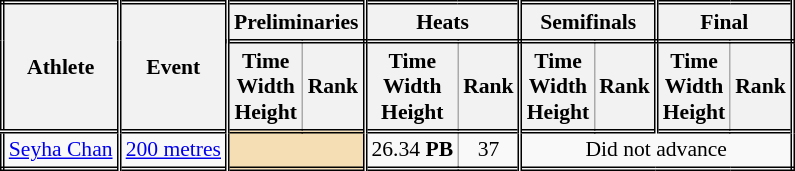<table class=wikitable style="font-size:90%; border: double;">
<tr>
<th rowspan="2" style="border-right:double">Athlete</th>
<th rowspan="2" style="border-right:double">Event</th>
<th colspan="2" style="border-right:double; border-bottom:double;">Preliminaries</th>
<th colspan="2" style="border-right:double; border-bottom:double;">Heats</th>
<th colspan="2" style="border-right:double; border-bottom:double;">Semifinals</th>
<th colspan="2" style="border-right:double; border-bottom:double;">Final</th>
</tr>
<tr>
<th>Time<br>Width<br>Height</th>
<th style="border-right:double">Rank</th>
<th>Time<br>Width<br>Height</th>
<th style="border-right:double">Rank</th>
<th>Time<br>Width<br>Height</th>
<th style="border-right:double">Rank</th>
<th>Time<br>Width<br>Height</th>
<th style="border-right:double">Rank</th>
</tr>
<tr style="border-top: double;">
<td style="border-right:double"><a href='#'>Seyha Chan</a></td>
<td style="border-right:double"><a href='#'>200 metres</a></td>
<td style="border-right:double" colspan= 2 bgcolor="wheat"></td>
<td align=center>26.34 <strong>PB</strong></td>
<td align=center style="border-right:double">37</td>
<td colspan="4" align=center>Did not advance</td>
</tr>
</table>
